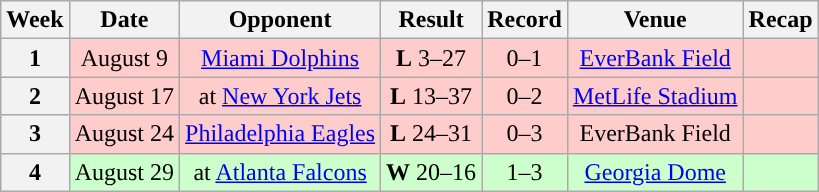<table class="wikitable" style="text-align:center">
<tr>
<th>Week</th>
<th>Date</th>
<th>Opponent</th>
<th>Result</th>
<th>Record</th>
<th>Venue</th>
<th>Recap</th>
</tr>
<tr style="background:#fcc;">
<th>1</th>
<td>August 9</td>
<td><a href='#'>Miami Dolphins</a></td>
<td><strong>L</strong> 3–27</td>
<td>0–1</td>
<td><a href='#'>EverBank Field</a></td>
<td></td>
</tr>
<tr style="background:#fcc;">
<th>2</th>
<td>August 17</td>
<td>at <a href='#'>New York Jets</a></td>
<td><strong>L</strong> 13–37</td>
<td>0–2</td>
<td><a href='#'>MetLife Stadium</a></td>
<td></td>
</tr>
<tr style="background:#fcc;">
<th>3</th>
<td>August 24</td>
<td><a href='#'>Philadelphia Eagles</a></td>
<td><strong>L</strong> 24–31</td>
<td>0–3</td>
<td>EverBank Field</td>
<td></td>
</tr>
<tr style="background:#cfc;">
<th>4</th>
<td>August 29</td>
<td>at <a href='#'>Atlanta Falcons</a></td>
<td><strong>W</strong> 20–16</td>
<td>1–3</td>
<td><a href='#'>Georgia Dome</a></td>
<td></td>
</tr>
</table>
